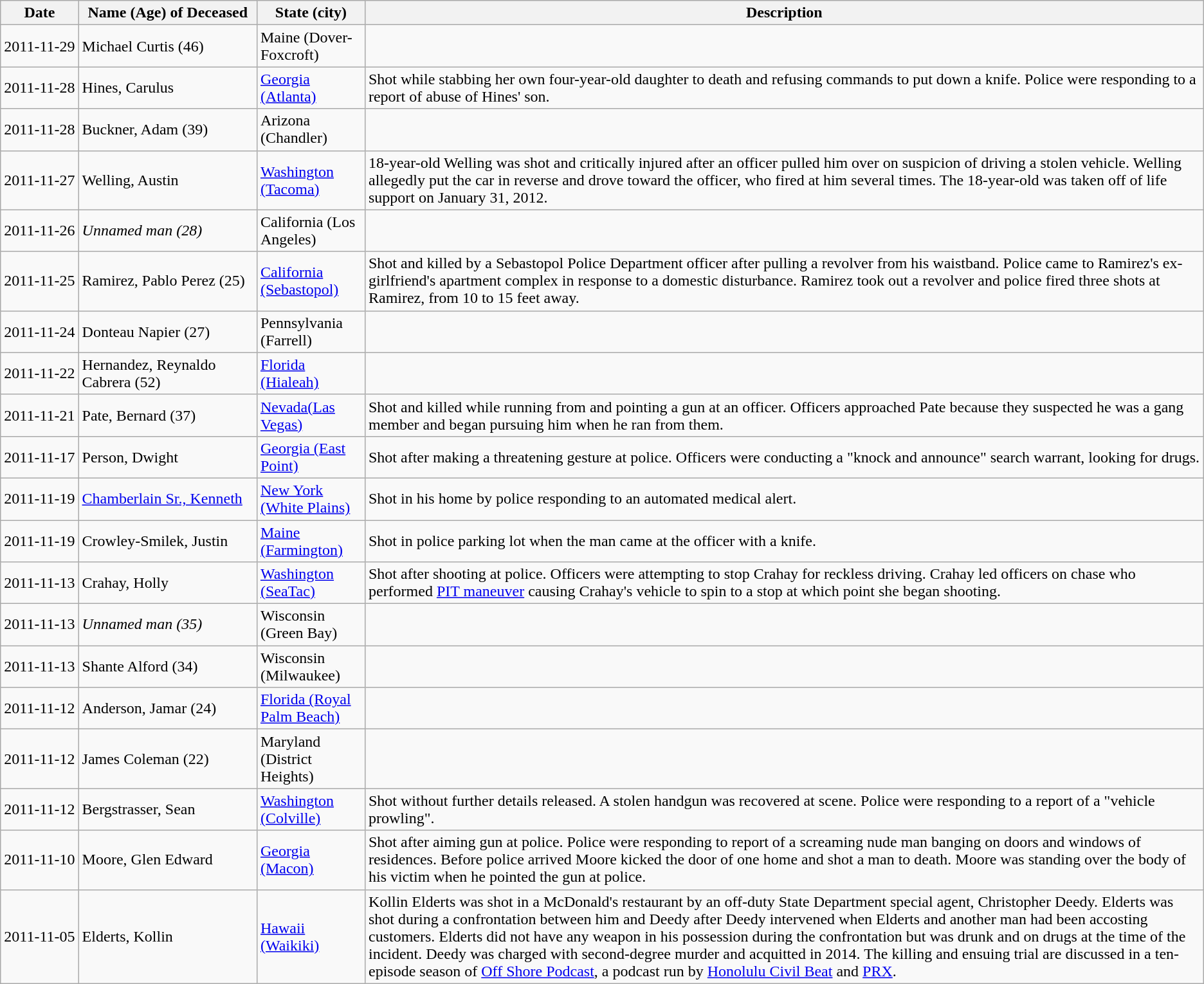<table class="wikitable sortable" id="killed">
<tr>
<th>Date</th>
<th nowrap>Name (Age) of Deceased</th>
<th>State (city)</th>
<th>Description</th>
</tr>
<tr>
<td>2011-11-29</td>
<td>Michael Curtis (46)</td>
<td>Maine (Dover-Foxcroft)</td>
<td></td>
</tr>
<tr>
<td>2011-11-28</td>
<td>Hines, Carulus</td>
<td><a href='#'>Georgia (Atlanta)</a></td>
<td>Shot while stabbing her own four-year-old daughter to death and refusing commands to put down a knife.  Police were responding to a report of abuse of Hines' son.</td>
</tr>
<tr>
<td>2011-11-28</td>
<td>Buckner, Adam (39)</td>
<td>Arizona (Chandler)</td>
<td></td>
</tr>
<tr>
<td>2011-11-27</td>
<td>Welling, Austin</td>
<td><a href='#'>Washington (Tacoma)</a></td>
<td>18-year-old Welling was shot and critically injured after an officer pulled him over on suspicion of driving a stolen vehicle. Welling allegedly put the car in reverse and drove toward the officer, who fired at him several times. The 18-year-old was taken off of life support on January 31, 2012.</td>
</tr>
<tr>
<td>2011-11-26</td>
<td><em>Unnamed man (28)</em></td>
<td>California (Los Angeles)</td>
<td></td>
</tr>
<tr>
<td>2011-11-25</td>
<td>Ramirez, Pablo Perez (25)</td>
<td><a href='#'>California (Sebastopol)</a></td>
<td>Shot and killed by  a Sebastopol Police Department officer after pulling a revolver from his waistband. Police came to Ramirez's ex-girlfriend's apartment complex in response to a domestic disturbance. Ramirez took out a revolver and police fired three shots at Ramirez, from 10 to 15 feet away.</td>
</tr>
<tr>
<td>2011-11-24</td>
<td>Donteau Napier (27)</td>
<td>Pennsylvania (Farrell)</td>
<td></td>
</tr>
<tr>
<td>2011-11-22</td>
<td>Hernandez, Reynaldo Cabrera (52)</td>
<td><a href='#'>Florida (Hialeah)</a></td>
<td></td>
</tr>
<tr>
<td>2011-11-21</td>
<td>Pate, Bernard (37)</td>
<td><a href='#'>Nevada(Las Vegas)</a></td>
<td>Shot and killed while running from and pointing a gun at an officer. Officers approached Pate because they suspected he was a gang member and began pursuing him when he ran from them.</td>
</tr>
<tr>
<td>2011-11-17</td>
<td>Person, Dwight</td>
<td><a href='#'>Georgia (East Point)</a></td>
<td>Shot after making a threatening gesture at police.  Officers were conducting a "knock and announce" search warrant, looking for drugs.</td>
</tr>
<tr>
<td>2011-11-19</td>
<td><a href='#'>Chamberlain Sr., Kenneth</a></td>
<td><a href='#'>New York (White Plains)</a></td>
<td>Shot in his home by police responding to an automated medical alert.</td>
</tr>
<tr>
<td>2011-11-19</td>
<td>Crowley-Smilek, Justin</td>
<td><a href='#'>Maine (Farmington)</a></td>
<td>Shot in police parking lot when the man came at the officer with a knife.</td>
</tr>
<tr>
<td nowrap>2011-11-13</td>
<td>Crahay, Holly</td>
<td><a href='#'>Washington (SeaTac)</a></td>
<td>Shot after shooting at police.  Officers were attempting to stop Crahay for reckless driving.   Crahay led officers on chase who performed <a href='#'>PIT maneuver</a> causing Crahay's vehicle to spin to a stop at which point she began shooting.</td>
</tr>
<tr>
<td>2011-11-13</td>
<td><em>Unnamed man (35)</em></td>
<td>Wisconsin (Green Bay)</td>
<td></td>
</tr>
<tr>
<td>2011-11-13</td>
<td>Shante Alford (34)</td>
<td>Wisconsin (Milwaukee)</td>
<td></td>
</tr>
<tr>
<td>2011-11-12</td>
<td>Anderson, Jamar (24)</td>
<td><a href='#'>Florida (Royal Palm Beach)</a></td>
<td></td>
</tr>
<tr>
<td>2011-11-12</td>
<td>James Coleman (22)</td>
<td>Maryland (District Heights)</td>
<td></td>
</tr>
<tr>
<td nowrap="">2011-11-12</td>
<td>Bergstrasser, Sean</td>
<td><a href='#'>Washington (Colville)</a></td>
<td>Shot without further details released.  A stolen handgun was recovered at scene.  Police were responding to a report of a "vehicle prowling".</td>
</tr>
<tr>
<td nowrap="">2011-11-10</td>
<td>Moore, Glen Edward</td>
<td><a href='#'>Georgia (Macon)</a></td>
<td>Shot after aiming gun at police.  Police were responding to report of a screaming nude man banging on doors and windows of residences.  Before police arrived Moore kicked the door of one home and shot a man to death.  Moore was standing over the body of his victim when he pointed the gun at police.</td>
</tr>
<tr>
<td nowrap="">2011-11-05</td>
<td>Elderts, Kollin</td>
<td><a href='#'>Hawaii (Waikiki)</a></td>
<td>Kollin Elderts was shot in a McDonald's restaurant by an off-duty  State Department special agent, Christopher Deedy. Elderts was shot during a confrontation between him and Deedy after Deedy intervened when Elderts and another man had been accosting customers. Elderts did not have any weapon in his possession during the confrontation but was drunk and on drugs at the time of the incident. Deedy was charged with second-degree murder and acquitted in 2014. The killing and ensuing trial are discussed in a ten-episode season of <a href='#'>Off Shore Podcast</a>, a podcast run by <a href='#'>Honolulu Civil Beat</a> and <a href='#'>PRX</a>.</td>
</tr>
</table>
